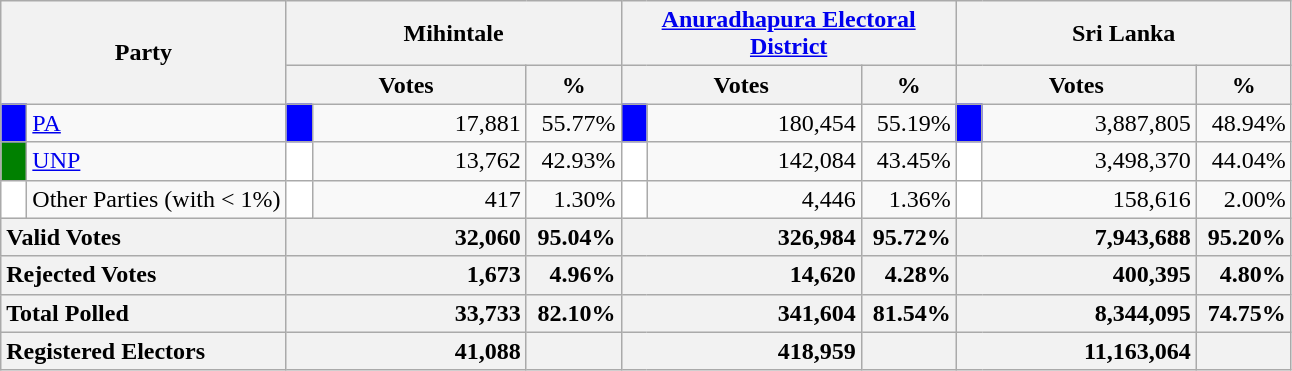<table class="wikitable">
<tr>
<th colspan="2" width="144px"rowspan="2">Party</th>
<th colspan="3" width="216px">Mihintale</th>
<th colspan="3" width="216px"><a href='#'>Anuradhapura Electoral District</a></th>
<th colspan="3" width="216px">Sri Lanka</th>
</tr>
<tr>
<th colspan="2" width="144px">Votes</th>
<th>%</th>
<th colspan="2" width="144px">Votes</th>
<th>%</th>
<th colspan="2" width="144px">Votes</th>
<th>%</th>
</tr>
<tr>
<td style="background-color:blue;" width="10px"></td>
<td style="text-align:left;"><a href='#'>PA</a></td>
<td style="background-color:blue;" width="10px"></td>
<td style="text-align:right;">17,881</td>
<td style="text-align:right;">55.77%</td>
<td style="background-color:blue;" width="10px"></td>
<td style="text-align:right;">180,454</td>
<td style="text-align:right;">55.19%</td>
<td style="background-color:blue;" width="10px"></td>
<td style="text-align:right;">3,887,805</td>
<td style="text-align:right;">48.94%</td>
</tr>
<tr>
<td style="background-color:green;" width="10px"></td>
<td style="text-align:left;"><a href='#'>UNP</a></td>
<td style="background-color:white;" width="10px"></td>
<td style="text-align:right;">13,762</td>
<td style="text-align:right;">42.93%</td>
<td style="background-color:white;" width="10px"></td>
<td style="text-align:right;">142,084</td>
<td style="text-align:right;">43.45%</td>
<td style="background-color:white;" width="10px"></td>
<td style="text-align:right;">3,498,370</td>
<td style="text-align:right;">44.04%</td>
</tr>
<tr>
<td style="background-color:white;" width="10px"></td>
<td style="text-align:left;">Other Parties (with < 1%)</td>
<td style="background-color:white;" width="10px"></td>
<td style="text-align:right;">417</td>
<td style="text-align:right;">1.30%</td>
<td style="background-color:white;" width="10px"></td>
<td style="text-align:right;">4,446</td>
<td style="text-align:right;">1.36%</td>
<td style="background-color:white;" width="10px"></td>
<td style="text-align:right;">158,616</td>
<td style="text-align:right;">2.00%</td>
</tr>
<tr>
<th colspan="2" width="144px"style="text-align:left;">Valid Votes</th>
<th style="text-align:right;"colspan="2" width="144px">32,060</th>
<th style="text-align:right;">95.04%</th>
<th style="text-align:right;"colspan="2" width="144px">326,984</th>
<th style="text-align:right;">95.72%</th>
<th style="text-align:right;"colspan="2" width="144px">7,943,688</th>
<th style="text-align:right;">95.20%</th>
</tr>
<tr>
<th colspan="2" width="144px"style="text-align:left;">Rejected Votes</th>
<th style="text-align:right;"colspan="2" width="144px">1,673</th>
<th style="text-align:right;">4.96%</th>
<th style="text-align:right;"colspan="2" width="144px">14,620</th>
<th style="text-align:right;">4.28%</th>
<th style="text-align:right;"colspan="2" width="144px">400,395</th>
<th style="text-align:right;">4.80%</th>
</tr>
<tr>
<th colspan="2" width="144px"style="text-align:left;">Total Polled</th>
<th style="text-align:right;"colspan="2" width="144px">33,733</th>
<th style="text-align:right;">82.10%</th>
<th style="text-align:right;"colspan="2" width="144px">341,604</th>
<th style="text-align:right;">81.54%</th>
<th style="text-align:right;"colspan="2" width="144px">8,344,095</th>
<th style="text-align:right;">74.75%</th>
</tr>
<tr>
<th colspan="2" width="144px"style="text-align:left;">Registered Electors</th>
<th style="text-align:right;"colspan="2" width="144px">41,088</th>
<th></th>
<th style="text-align:right;"colspan="2" width="144px">418,959</th>
<th></th>
<th style="text-align:right;"colspan="2" width="144px">11,163,064</th>
<th></th>
</tr>
</table>
